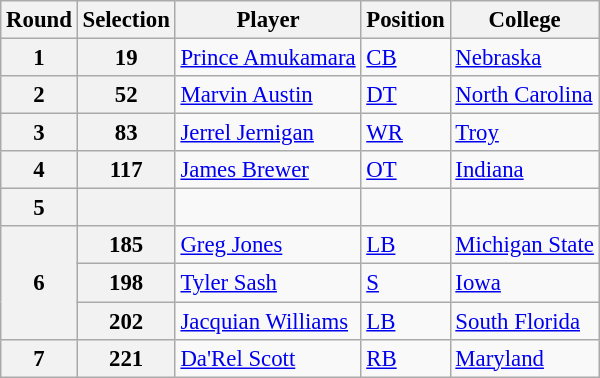<table class="wikitable" style="font-size: 95%;">
<tr>
<th>Round</th>
<th>Selection</th>
<th>Player</th>
<th>Position</th>
<th>College</th>
</tr>
<tr>
<th>1</th>
<th>19</th>
<td><a href='#'>Prince Amukamara</a></td>
<td><a href='#'>CB</a></td>
<td><a href='#'>Nebraska</a></td>
</tr>
<tr>
<th>2</th>
<th>52</th>
<td><a href='#'>Marvin Austin</a></td>
<td><a href='#'>DT</a></td>
<td><a href='#'>North Carolina</a></td>
</tr>
<tr>
<th>3</th>
<th>83</th>
<td><a href='#'>Jerrel Jernigan</a></td>
<td><a href='#'>WR</a></td>
<td><a href='#'>Troy</a></td>
</tr>
<tr>
<th>4</th>
<th>117</th>
<td><a href='#'>James Brewer</a></td>
<td><a href='#'>OT</a></td>
<td><a href='#'>Indiana</a></td>
</tr>
<tr>
<th>5</th>
<th></th>
<td></td>
<td></td>
<td></td>
</tr>
<tr>
<th rowspan="3">6</th>
<th>185</th>
<td><a href='#'>Greg Jones</a></td>
<td><a href='#'>LB</a></td>
<td><a href='#'>Michigan State</a></td>
</tr>
<tr>
<th>198 </th>
<td><a href='#'>Tyler Sash</a></td>
<td><a href='#'>S</a></td>
<td><a href='#'>Iowa</a></td>
</tr>
<tr>
<th>202 </th>
<td><a href='#'>Jacquian Williams</a></td>
<td><a href='#'>LB</a></td>
<td><a href='#'>South Florida</a></td>
</tr>
<tr>
<th>7</th>
<th>221</th>
<td><a href='#'>Da'Rel Scott</a></td>
<td><a href='#'>RB</a></td>
<td><a href='#'>Maryland</a></td>
</tr>
</table>
